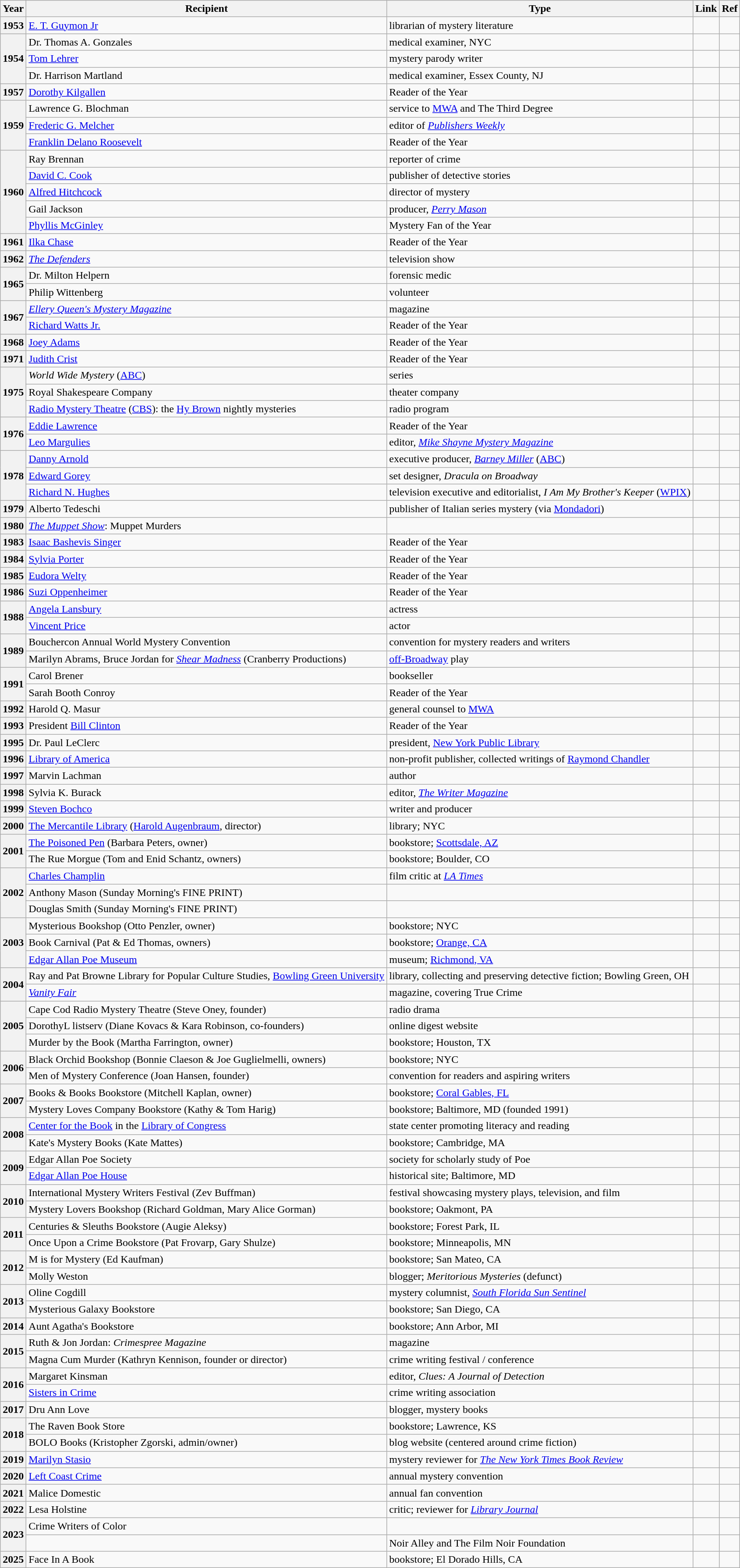<table class="wikitable sortable mw-collapsible">
<tr>
<th>Year</th>
<th>Recipient</th>
<th>Type</th>
<th>Link</th>
<th>Ref</th>
</tr>
<tr>
<th>1953</th>
<td><a href='#'>E. T. Guymon Jr</a></td>
<td>librarian of mystery literature</td>
<td></td>
<td></td>
</tr>
<tr>
<th rowspan="3">1954</th>
<td>Dr. Thomas A. Gonzales</td>
<td>medical examiner, NYC</td>
<td></td>
<td></td>
</tr>
<tr>
<td><a href='#'>Tom Lehrer</a></td>
<td>mystery parody writer</td>
<td></td>
<td></td>
</tr>
<tr>
<td>Dr. Harrison Martland</td>
<td>medical examiner, Essex County, NJ</td>
<td></td>
<td></td>
</tr>
<tr>
<th>1957</th>
<td><a href='#'>Dorothy Kilgallen</a></td>
<td>Reader of the Year</td>
<td></td>
<td></td>
</tr>
<tr>
<th rowspan="3">1959</th>
<td>Lawrence G. Blochman</td>
<td>service to <a href='#'>MWA</a> and The Third Degree</td>
<td></td>
<td></td>
</tr>
<tr>
<td><a href='#'>Frederic G. Melcher</a></td>
<td>editor of <em><a href='#'>Publishers Weekly</a></em></td>
<td></td>
<td></td>
</tr>
<tr>
<td><a href='#'>Franklin Delano Roosevelt</a></td>
<td>Reader of the Year</td>
<td></td>
<td></td>
</tr>
<tr>
<th rowspan="5">1960</th>
<td>Ray Brennan</td>
<td>reporter of crime</td>
<td></td>
<td></td>
</tr>
<tr>
<td><a href='#'>David C. Cook</a></td>
<td>publisher of detective stories</td>
<td></td>
<td></td>
</tr>
<tr>
<td><a href='#'>Alfred Hitchcock</a></td>
<td>director of mystery</td>
<td></td>
<td></td>
</tr>
<tr>
<td>Gail Jackson</td>
<td>producer, <em><a href='#'>Perry Mason</a></em></td>
<td></td>
<td></td>
</tr>
<tr>
<td><a href='#'>Phyllis McGinley</a></td>
<td>Mystery Fan of the Year</td>
<td></td>
<td></td>
</tr>
<tr>
<th>1961</th>
<td><a href='#'>Ilka Chase</a></td>
<td>Reader of the Year</td>
<td></td>
<td></td>
</tr>
<tr>
<th>1962</th>
<td><em><a href='#'>The Defenders</a></em></td>
<td>television show</td>
<td></td>
<td></td>
</tr>
<tr>
<th rowspan="2">1965</th>
<td>Dr. Milton Helpern</td>
<td>forensic medic</td>
<td></td>
<td></td>
</tr>
<tr>
<td>Philip Wittenberg</td>
<td>volunteer</td>
<td></td>
<td></td>
</tr>
<tr>
<th rowspan="2">1967</th>
<td><em><a href='#'>Ellery Queen's Mystery Magazine</a></em></td>
<td>magazine</td>
<td></td>
<td></td>
</tr>
<tr>
<td><a href='#'>Richard Watts Jr.</a></td>
<td>Reader of the Year</td>
<td></td>
<td></td>
</tr>
<tr>
<th>1968</th>
<td><a href='#'>Joey Adams</a></td>
<td>Reader of the Year</td>
<td></td>
<td></td>
</tr>
<tr>
<th>1971</th>
<td><a href='#'>Judith Crist</a></td>
<td>Reader of the Year</td>
<td></td>
<td></td>
</tr>
<tr>
<th rowspan="3">1975</th>
<td><em>World Wide Mystery</em> (<a href='#'>ABC</a>)</td>
<td>series</td>
<td></td>
<td></td>
</tr>
<tr>
<td>Royal Shakespeare Company</td>
<td>theater company</td>
<td></td>
<td></td>
</tr>
<tr>
<td><a href='#'>Radio Mystery Theatre</a> (<a href='#'>CBS</a>): the <a href='#'>Hy Brown</a> nightly mysteries</td>
<td>radio program</td>
<td></td>
<td></td>
</tr>
<tr>
<th rowspan="2">1976</th>
<td><a href='#'>Eddie Lawrence</a></td>
<td>Reader of the Year</td>
<td></td>
<td></td>
</tr>
<tr>
<td><a href='#'>Leo Margulies</a></td>
<td>editor, <em><a href='#'>Mike Shayne Mystery Magazine</a></em></td>
<td></td>
<td></td>
</tr>
<tr>
<th rowspan="3">1978</th>
<td><a href='#'>Danny Arnold</a></td>
<td>executive producer, <em><a href='#'>Barney Miller</a></em> (<a href='#'>ABC</a>)</td>
<td></td>
<td></td>
</tr>
<tr>
<td><a href='#'>Edward Gorey</a></td>
<td>set designer, <em>Dracula on Broadway</em></td>
<td></td>
<td></td>
</tr>
<tr>
<td><a href='#'>Richard N. Hughes</a></td>
<td>television executive and editorialist, <em>I Am My Brother's Keeper</em> (<a href='#'>WPIX</a>)</td>
<td></td>
<td></td>
</tr>
<tr>
<th>1979</th>
<td>Alberto Tedeschi</td>
<td>publisher of Italian series mystery (via <a href='#'>Mondadori</a>)</td>
<td></td>
<td></td>
</tr>
<tr>
<th>1980</th>
<td><em><a href='#'>The Muppet Show</a></em>: Muppet Murders</td>
<td></td>
<td></td>
<td></td>
</tr>
<tr>
<th>1983</th>
<td><a href='#'>Isaac Bashevis Singer</a></td>
<td>Reader of the Year</td>
<td></td>
<td></td>
</tr>
<tr>
<th>1984</th>
<td><a href='#'>Sylvia Porter</a></td>
<td>Reader of the Year</td>
<td></td>
<td></td>
</tr>
<tr>
<th>1985</th>
<td><a href='#'>Eudora Welty</a></td>
<td>Reader of the Year</td>
<td></td>
<td></td>
</tr>
<tr>
<th>1986</th>
<td><a href='#'>Suzi Oppenheimer</a></td>
<td>Reader of the Year</td>
<td></td>
<td></td>
</tr>
<tr>
<th rowspan="2">1988</th>
<td><a href='#'>Angela Lansbury</a></td>
<td>actress</td>
<td></td>
<td></td>
</tr>
<tr>
<td><a href='#'>Vincent Price</a></td>
<td>actor</td>
<td></td>
<td></td>
</tr>
<tr>
<th rowspan="2">1989</th>
<td>Bouchercon Annual World Mystery Convention</td>
<td>convention for mystery readers and writers</td>
<td></td>
<td></td>
</tr>
<tr>
<td>Marilyn Abrams, Bruce Jordan for <em><a href='#'>Shear Madness</a></em> (Cranberry Productions)</td>
<td><a href='#'>off-Broadway</a> play</td>
<td></td>
<td></td>
</tr>
<tr>
<th rowspan="2">1991</th>
<td>Carol Brener</td>
<td>bookseller</td>
<td></td>
<td></td>
</tr>
<tr>
<td>Sarah Booth Conroy</td>
<td>Reader of the Year</td>
<td></td>
<td></td>
</tr>
<tr>
<th>1992</th>
<td>Harold Q. Masur</td>
<td>general counsel to <a href='#'>MWA</a></td>
<td></td>
<td></td>
</tr>
<tr>
<th>1993</th>
<td>President <a href='#'>Bill Clinton</a></td>
<td>Reader of the Year</td>
<td></td>
<td></td>
</tr>
<tr>
<th>1995</th>
<td>Dr. Paul LeClerc</td>
<td>president, <a href='#'>New York Public Library</a></td>
<td></td>
<td></td>
</tr>
<tr>
<th>1996</th>
<td><a href='#'>Library of America</a></td>
<td>non-profit publisher, collected writings of <a href='#'>Raymond Chandler</a></td>
<td></td>
<td></td>
</tr>
<tr>
<th>1997</th>
<td>Marvin Lachman</td>
<td>author</td>
<td></td>
<td></td>
</tr>
<tr>
<th>1998</th>
<td>Sylvia K. Burack</td>
<td>editor, <em><a href='#'>The Writer Magazine</a></em></td>
<td></td>
<td></td>
</tr>
<tr>
<th>1999</th>
<td><a href='#'>Steven Bochco</a></td>
<td>writer and producer</td>
<td></td>
<td></td>
</tr>
<tr>
<th>2000</th>
<td><a href='#'>The Mercantile Library</a> (<a href='#'>Harold Augenbraum</a>, director)</td>
<td>library; NYC</td>
<td></td>
<td></td>
</tr>
<tr>
<th rowspan="2">2001</th>
<td><a href='#'>The Poisoned Pen</a> (Barbara Peters, owner)</td>
<td>bookstore; <a href='#'>Scottsdale, AZ</a></td>
<td></td>
<td></td>
</tr>
<tr>
<td>The Rue Morgue (Tom and Enid Schantz, owners)</td>
<td>bookstore; Boulder, CO</td>
<td></td>
<td></td>
</tr>
<tr>
<th rowspan="3">2002</th>
<td><a href='#'>Charles Champlin</a></td>
<td>film critic at <em><a href='#'>LA Times</a></em></td>
<td></td>
<td></td>
</tr>
<tr>
<td>Anthony Mason (Sunday Morning's FINE PRINT)</td>
<td></td>
<td></td>
<td></td>
</tr>
<tr>
<td>Douglas Smith (Sunday Morning's FINE PRINT)</td>
<td></td>
<td></td>
<td></td>
</tr>
<tr>
<th rowspan="3">2003</th>
<td>Mysterious Bookshop (Otto Penzler, owner)</td>
<td>bookstore; NYC</td>
<td></td>
<td></td>
</tr>
<tr>
<td>Book Carnival (Pat & Ed Thomas, owners)</td>
<td>bookstore; <a href='#'>Orange, CA</a></td>
<td></td>
<td></td>
</tr>
<tr>
<td><a href='#'>Edgar Allan Poe Museum</a></td>
<td>museum; <a href='#'>Richmond, VA</a></td>
<td></td>
<td></td>
</tr>
<tr>
<th rowspan="2">2004</th>
<td>Ray and Pat Browne Library for Popular Culture Studies, <a href='#'>Bowling Green University</a></td>
<td>library, collecting and preserving detective fiction; Bowling Green, OH</td>
<td></td>
<td></td>
</tr>
<tr>
<td><em><a href='#'>Vanity Fair</a></em></td>
<td>magazine, covering True Crime</td>
<td></td>
<td></td>
</tr>
<tr>
<th rowspan="3">2005</th>
<td>Cape Cod Radio Mystery Theatre (Steve Oney, founder)</td>
<td>radio drama</td>
<td></td>
<td></td>
</tr>
<tr>
<td>DorothyL listserv (Diane Kovacs & Kara Robinson, co-founders)</td>
<td>online digest website</td>
<td></td>
<td></td>
</tr>
<tr>
<td>Murder by the Book (Martha Farrington, owner)</td>
<td>bookstore; Houston, TX</td>
<td></td>
<td></td>
</tr>
<tr>
<th rowspan="2">2006</th>
<td>Black Orchid Bookshop (Bonnie Claeson & Joe Guglielmelli, owners)</td>
<td>bookstore; NYC</td>
<td></td>
<td></td>
</tr>
<tr>
<td>Men of Mystery Conference (Joan Hansen, founder)</td>
<td>convention for readers and aspiring writers</td>
<td></td>
<td></td>
</tr>
<tr>
<th rowspan="2">2007</th>
<td>Books & Books Bookstore (Mitchell Kaplan, owner)</td>
<td>bookstore; <a href='#'>Coral Gables, FL</a></td>
<td></td>
<td></td>
</tr>
<tr>
<td>Mystery Loves Company Bookstore (Kathy & Tom Harig)</td>
<td>bookstore; Baltimore, MD (founded 1991)</td>
<td></td>
<td></td>
</tr>
<tr>
<th rowspan="2">2008</th>
<td><a href='#'>Center for the Book</a> in the <a href='#'>Library of Congress</a></td>
<td>state center promoting literacy and reading</td>
<td></td>
<td></td>
</tr>
<tr>
<td>Kate's Mystery Books (Kate Mattes)</td>
<td>bookstore; Cambridge, MA</td>
<td></td>
<td></td>
</tr>
<tr>
<th rowspan="2">2009</th>
<td>Edgar Allan Poe Society</td>
<td>society for scholarly study of Poe</td>
<td></td>
<td></td>
</tr>
<tr>
<td><a href='#'>Edgar Allan Poe House</a></td>
<td>historical site; Baltimore, MD</td>
<td></td>
<td></td>
</tr>
<tr>
<th rowspan="2">2010</th>
<td>International Mystery Writers Festival (Zev Buffman)</td>
<td>festival showcasing mystery plays, television, and film</td>
<td></td>
<td></td>
</tr>
<tr>
<td>Mystery Lovers Bookshop (Richard Goldman, Mary Alice Gorman)</td>
<td>bookstore; Oakmont, PA</td>
<td></td>
<td></td>
</tr>
<tr>
<th rowspan="2">2011</th>
<td>Centuries & Sleuths Bookstore (Augie Aleksy)</td>
<td>bookstore; Forest Park, IL</td>
<td></td>
<td></td>
</tr>
<tr>
<td>Once Upon a Crime Bookstore (Pat Frovarp, Gary Shulze)</td>
<td>bookstore; Minneapolis, MN</td>
<td></td>
<td></td>
</tr>
<tr>
<th rowspan="2">2012</th>
<td>M is for Mystery (Ed Kaufman)</td>
<td>bookstore; San Mateo, CA</td>
<td></td>
<td></td>
</tr>
<tr>
<td>Molly Weston</td>
<td>blogger; <em>Meritorious Mysteries</em> (defunct)</td>
<td></td>
<td></td>
</tr>
<tr>
<th rowspan="2">2013</th>
<td>Oline Cogdill</td>
<td>mystery columnist, <em><a href='#'>South Florida Sun Sentinel</a></em></td>
<td></td>
<td></td>
</tr>
<tr>
<td>Mysterious Galaxy Bookstore</td>
<td>bookstore; San Diego, CA</td>
<td></td>
<td></td>
</tr>
<tr>
<th>2014</th>
<td>Aunt Agatha's Bookstore</td>
<td>bookstore; Ann Arbor, MI</td>
<td></td>
<td></td>
</tr>
<tr>
<th rowspan="2">2015</th>
<td>Ruth & Jon Jordan: <em>Crimespree Magazine</em></td>
<td>magazine</td>
<td></td>
<td></td>
</tr>
<tr>
<td>Magna Cum Murder (Kathryn Kennison, founder or director)</td>
<td>crime writing festival / conference</td>
<td></td>
<td></td>
</tr>
<tr>
<th rowspan="2">2016</th>
<td>Margaret Kinsman</td>
<td>editor, <em>Clues: A Journal of Detection</em></td>
<td></td>
<td></td>
</tr>
<tr>
<td><a href='#'>Sisters in Crime</a></td>
<td>crime writing association</td>
<td></td>
<td></td>
</tr>
<tr>
<th>2017</th>
<td>Dru Ann Love</td>
<td>blogger, mystery books</td>
<td></td>
<td></td>
</tr>
<tr>
<th rowspan="2">2018</th>
<td>The Raven Book Store</td>
<td>bookstore; Lawrence, KS</td>
<td></td>
<td></td>
</tr>
<tr>
<td>BOLO Books (Kristopher Zgorski, admin/owner)</td>
<td>blog website (centered around crime fiction)</td>
<td></td>
<td></td>
</tr>
<tr>
<th>2019</th>
<td><a href='#'>Marilyn Stasio</a></td>
<td>mystery reviewer for <em><a href='#'>The New York Times Book Review</a></em></td>
<td></td>
<td></td>
</tr>
<tr>
<th>2020</th>
<td><a href='#'>Left Coast Crime</a></td>
<td>annual mystery convention</td>
<td></td>
<td></td>
</tr>
<tr>
<th>2021</th>
<td>Malice Domestic</td>
<td>annual fan convention</td>
<td></td>
<td></td>
</tr>
<tr>
<th>2022</th>
<td>Lesa Holstine</td>
<td>critic; reviewer for <em><a href='#'>Library Journal</a></em></td>
<td></td>
<td></td>
</tr>
<tr>
<th rowspan="2">2023</th>
<td>Crime Writers of Color</td>
<td></td>
<td></td>
<td></td>
</tr>
<tr>
<td></td>
<td>Noir Alley and The Film Noir Foundation</td>
<td></td>
<td></td>
</tr>
<tr>
<th rowspan="1">2025</th>
<td>Face In A Book</td>
<td>bookstore; El Dorado Hills, CA</td>
<td></td>
<td></td>
</tr>
</table>
